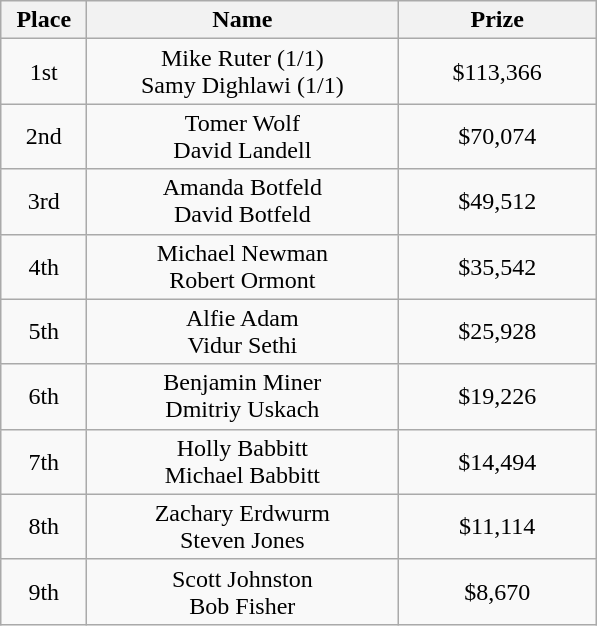<table class="wikitable">
<tr>
<th width="50">Place</th>
<th width="200">Name</th>
<th width="125">Prize</th>
</tr>
<tr>
<td align = "center">1st</td>
<td align = "center">Mike Ruter (1/1)<br>Samy Dighlawi (1/1)</td>
<td align="center">$113,366</td>
</tr>
<tr>
<td align = "center">2nd</td>
<td align = "center">Tomer Wolf<br>David Landell</td>
<td align="center">$70,074</td>
</tr>
<tr>
<td align = "center">3rd</td>
<td align = "center">Amanda Botfeld<br>David Botfeld</td>
<td align="center">$49,512</td>
</tr>
<tr>
<td align = "center">4th</td>
<td align = "center">Michael Newman<br>Robert Ormont</td>
<td align="center">$35,542</td>
</tr>
<tr>
<td align = "center">5th</td>
<td align = "center">Alfie Adam<br>Vidur Sethi</td>
<td align="center">$25,928</td>
</tr>
<tr>
<td align = "center">6th</td>
<td align = "center">Benjamin Miner<br>Dmitriy Uskach</td>
<td align="center">$19,226</td>
</tr>
<tr>
<td align = "center">7th</td>
<td align = "center">Holly Babbitt<br>Michael Babbitt</td>
<td align="center">$14,494</td>
</tr>
<tr>
<td align = "center">8th</td>
<td align = "center">Zachary Erdwurm<br>Steven Jones</td>
<td align="center">$11,114</td>
</tr>
<tr>
<td align = "center">9th</td>
<td align = "center">Scott Johnston<br>Bob Fisher</td>
<td align="center">$8,670</td>
</tr>
</table>
